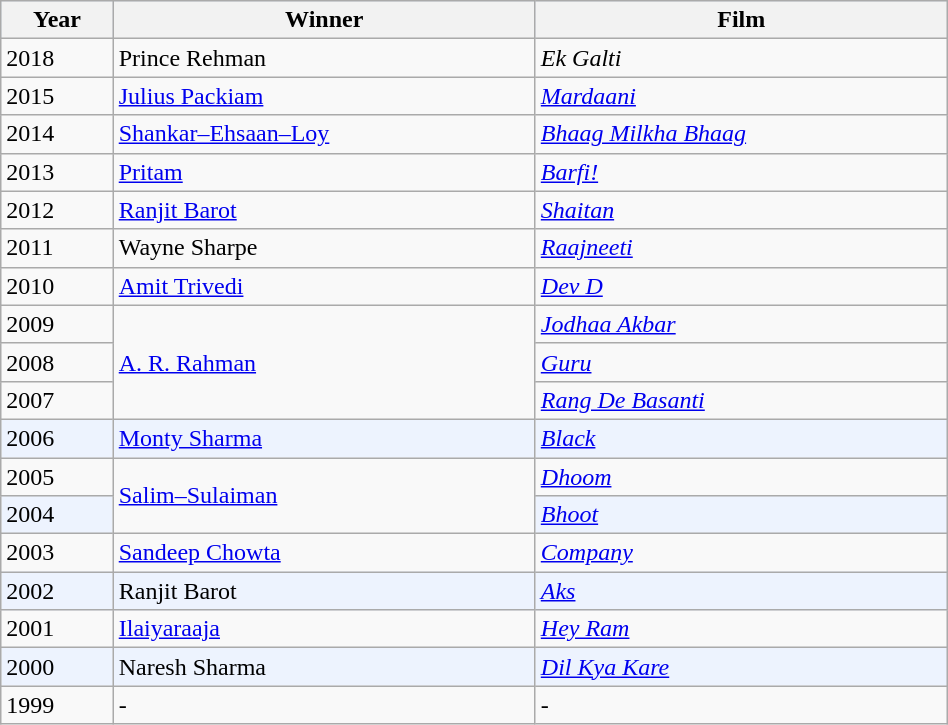<table class="wikitable" width="50%">
<tr bgcolor="#d1e4fd">
<th>Year</th>
<th>Winner</th>
<th>Film</th>
</tr>
<tr>
<td>2018</td>
<td>Prince Rehman</td>
<td><em>Ek Galti</em></td>
</tr>
<tr>
<td>2015</td>
<td><a href='#'>Julius Packiam</a></td>
<td><em><a href='#'>Mardaani</a></em></td>
</tr>
<tr>
<td>2014</td>
<td><a href='#'>Shankar–Ehsaan–Loy</a></td>
<td><em><a href='#'>Bhaag Milkha Bhaag</a></em></td>
</tr>
<tr>
<td>2013</td>
<td><a href='#'>Pritam</a></td>
<td><em><a href='#'>Barfi!</a></em></td>
</tr>
<tr>
<td>2012</td>
<td><a href='#'>Ranjit Barot</a></td>
<td><em><a href='#'>Shaitan</a></em></td>
</tr>
<tr>
<td>2011</td>
<td>Wayne Sharpe</td>
<td><em><a href='#'>Raajneeti</a></em></td>
</tr>
<tr>
<td>2010</td>
<td><a href='#'>Amit Trivedi</a></td>
<td><em><a href='#'>Dev D</a></em></td>
</tr>
<tr>
<td>2009</td>
<td rowspan="3"><a href='#'>A. R. Rahman</a></td>
<td><em><a href='#'>Jodhaa Akbar</a></em></td>
</tr>
<tr>
<td>2008</td>
<td><em><a href='#'>Guru</a></em></td>
</tr>
<tr>
<td>2007</td>
<td><em><a href='#'>Rang De Basanti</a></em></td>
</tr>
<tr bgcolor=#edf3fe>
<td>2006</td>
<td><a href='#'>Monty Sharma</a></td>
<td><em><a href='#'>Black</a></em></td>
</tr>
<tr>
<td>2005</td>
<td rowspan="2"><a href='#'>Salim–Sulaiman</a></td>
<td><em><a href='#'>Dhoom</a></em></td>
</tr>
<tr bgcolor=#edf3fe>
<td>2004</td>
<td><em><a href='#'>Bhoot</a></em></td>
</tr>
<tr>
<td>2003</td>
<td><a href='#'>Sandeep Chowta</a></td>
<td><em><a href='#'>Company</a></em></td>
</tr>
<tr bgcolor=#edf3fe>
<td>2002</td>
<td>Ranjit Barot</td>
<td><em><a href='#'>Aks</a></em></td>
</tr>
<tr>
<td>2001</td>
<td><a href='#'>Ilaiyaraaja</a></td>
<td><em><a href='#'>Hey Ram</a></em></td>
</tr>
<tr bgcolor=#edf3fe>
<td>2000</td>
<td>Naresh Sharma</td>
<td><em><a href='#'>Dil Kya Kare</a></em></td>
</tr>
<tr>
<td>1999</td>
<td>-</td>
<td>-</td>
</tr>
</table>
